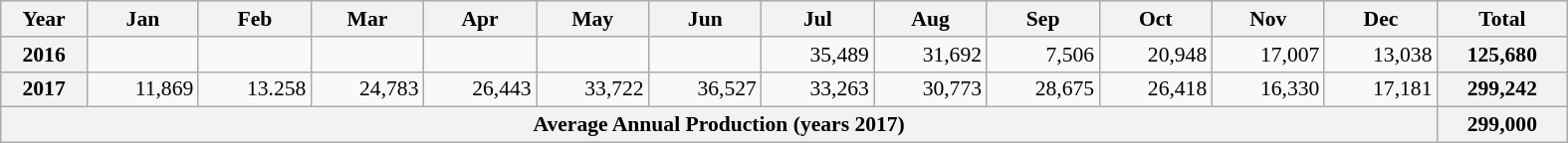<table class=wikitable style="text-align:right; font-size:0.9em; width:1050px;">
<tr>
<th>Year</th>
<th>Jan</th>
<th>Feb</th>
<th>Mar</th>
<th>Apr</th>
<th>May</th>
<th>Jun</th>
<th>Jul</th>
<th>Aug</th>
<th>Sep</th>
<th>Oct</th>
<th>Nov</th>
<th>Dec</th>
<th>Total</th>
</tr>
<tr>
<th>2016</th>
<td></td>
<td></td>
<td></td>
<td></td>
<td></td>
<td></td>
<td>35,489</td>
<td>31,692</td>
<td>7,506</td>
<td>20,948</td>
<td>17,007</td>
<td>13,038</td>
<th>125,680</th>
</tr>
<tr>
<th>2017</th>
<td>11,869</td>
<td>13.258</td>
<td>24,783</td>
<td>26,443</td>
<td>33,722</td>
<td>36,527</td>
<td>33,263</td>
<td>30,773</td>
<td>28,675</td>
<td>26,418</td>
<td>16,330</td>
<td>17,181</td>
<th>299,242</th>
</tr>
<tr>
<th colspan=13>Average Annual Production (years 2017)</th>
<th>299,000</th>
</tr>
</table>
